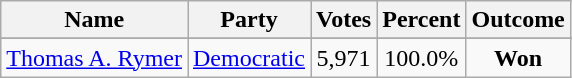<table class=wikitable style="text-align:center">
<tr>
<th>Name</th>
<th>Party</th>
<th>Votes</th>
<th>Percent</th>
<th>Outcome</th>
</tr>
<tr>
</tr>
<tr>
<td align=left><a href='#'>Thomas A. Rymer</a></td>
<td><a href='#'>Democratic</a></td>
<td>5,971</td>
<td>100.0%</td>
<td><strong>Won</strong></td>
</tr>
</table>
